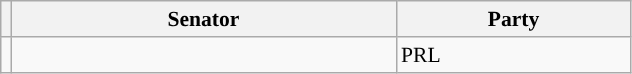<table class="sortable wikitable" style="text-align:left; font-size:90%;">
<tr>
<th></th>
<th width="250">Senator</th>
<th width="150">Party</th>
</tr>
<tr>
<td></td>
<td></td>
<td>PRL</td>
</tr>
</table>
